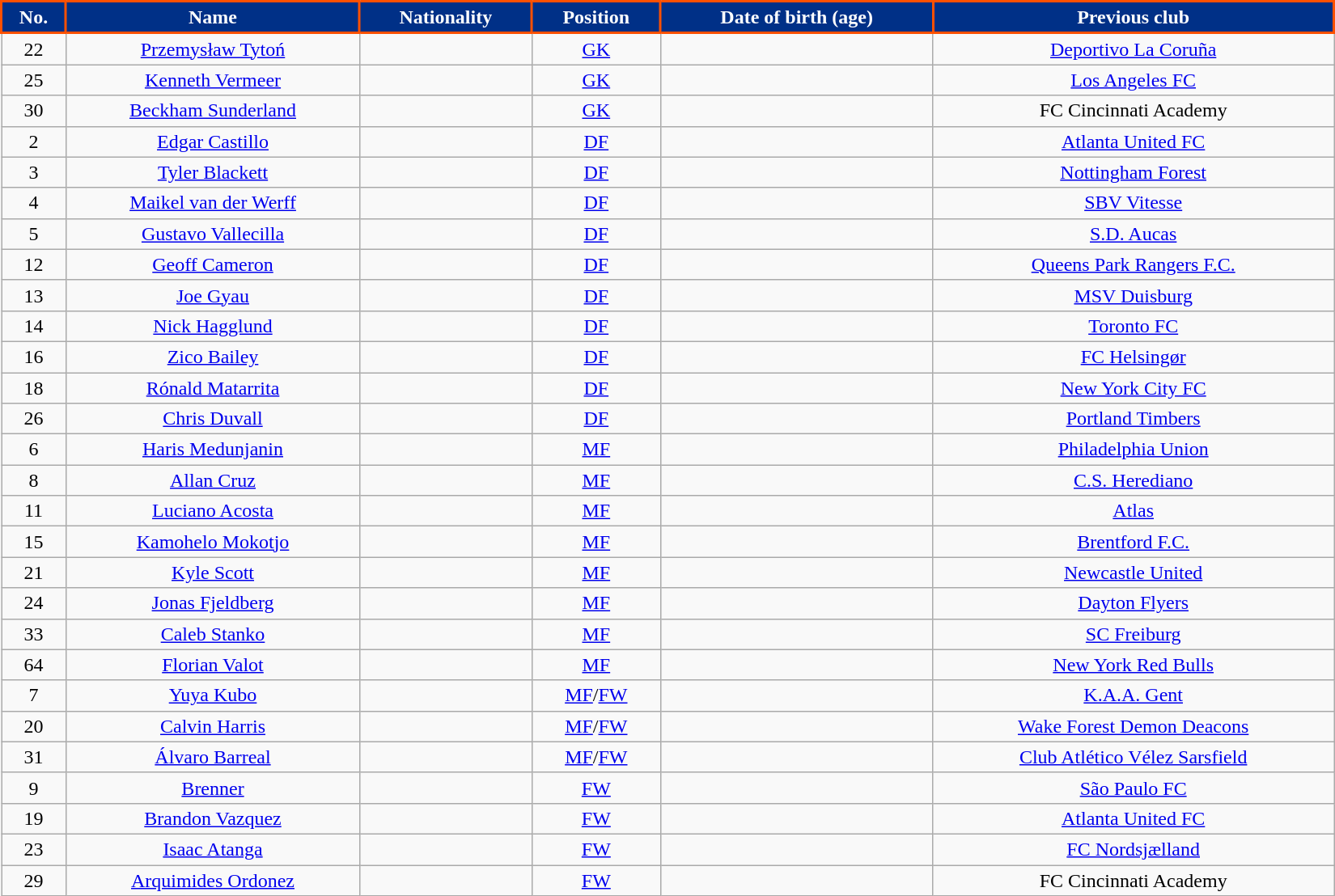<table class="wikitable sortable" style="text-align:center; font-size:100%; width:100%; max-width:1100px;">
<tr>
<th style="background-color:#003087; color:#FFFFFF; border:2px solid #FE5000;" scope="col" data-sort-type="number">No.</th>
<th style="background-color:#003087; color:#FFFFFF; border:2px solid #FE5000;" scope="col">Name</th>
<th style="background-color:#003087; color:#FFFFFF; border:2px solid #FE5000;" scope="col">Nationality</th>
<th style="background-color:#003087; color:#FFFFFF; border:2px solid #FE5000;" scope="col">Position</th>
<th style="background-color:#003087; color:#FFFFFF; border:2px solid #FE5000;" scope="col">Date of birth (age)</th>
<th style="background-color:#003087; color:#FFFFFF; border:2px solid #FE5000;" scope="col">Previous club</th>
</tr>
<tr>
<td>22</td>
<td><a href='#'>Przemysław Tytoń</a></td>
<td></td>
<td><a href='#'>GK</a></td>
<td></td>
<td> <a href='#'>Deportivo La Coruña</a></td>
</tr>
<tr>
<td>25</td>
<td><a href='#'>Kenneth Vermeer</a> </td>
<td></td>
<td><a href='#'>GK</a></td>
<td></td>
<td> <a href='#'>Los Angeles FC</a></td>
</tr>
<tr>
<td>30</td>
<td><a href='#'>Beckham Sunderland</a> </td>
<td></td>
<td><a href='#'>GK</a></td>
<td></td>
<td> FC Cincinnati Academy</td>
</tr>
<tr>
<td>2</td>
<td><a href='#'>Edgar Castillo</a></td>
<td></td>
<td><a href='#'>DF</a></td>
<td></td>
<td> <a href='#'>Atlanta United FC</a></td>
</tr>
<tr>
<td>3</td>
<td><a href='#'>Tyler Blackett</a> </td>
<td></td>
<td><a href='#'>DF</a></td>
<td></td>
<td> <a href='#'>Nottingham Forest</a></td>
</tr>
<tr>
<td>4</td>
<td><a href='#'>Maikel van der Werff</a> </td>
<td></td>
<td><a href='#'>DF</a></td>
<td></td>
<td> <a href='#'>SBV Vitesse</a></td>
</tr>
<tr>
<td>5</td>
<td><a href='#'>Gustavo Vallecilla</a> </td>
<td></td>
<td><a href='#'>DF</a></td>
<td></td>
<td> <a href='#'>S.D. Aucas</a></td>
</tr>
<tr>
<td>12</td>
<td><a href='#'>Geoff Cameron</a></td>
<td></td>
<td><a href='#'>DF</a></td>
<td></td>
<td> <a href='#'>Queens Park Rangers F.C.</a></td>
</tr>
<tr>
<td>13</td>
<td><a href='#'>Joe Gyau</a></td>
<td></td>
<td><a href='#'>DF</a></td>
<td></td>
<td> <a href='#'>MSV Duisburg</a></td>
</tr>
<tr>
<td>14</td>
<td><a href='#'>Nick Hagglund</a></td>
<td></td>
<td><a href='#'>DF</a></td>
<td></td>
<td> <a href='#'>Toronto FC</a></td>
</tr>
<tr>
<td>16</td>
<td><a href='#'>Zico Bailey</a> </td>
<td></td>
<td><a href='#'>DF</a></td>
<td></td>
<td> <a href='#'>FC Helsingør</a></td>
</tr>
<tr>
<td>18</td>
<td><a href='#'>Rónald Matarrita</a></td>
<td></td>
<td><a href='#'>DF</a></td>
<td></td>
<td> <a href='#'>New York City FC</a></td>
</tr>
<tr>
<td>26</td>
<td><a href='#'>Chris Duvall</a></td>
<td></td>
<td><a href='#'>DF</a></td>
<td></td>
<td> <a href='#'>Portland Timbers</a></td>
</tr>
<tr>
<td>6</td>
<td><a href='#'>Haris Medunjanin</a></td>
<td></td>
<td><a href='#'>MF</a></td>
<td></td>
<td> <a href='#'>Philadelphia Union</a></td>
</tr>
<tr>
<td>8</td>
<td><a href='#'>Allan Cruz</a> </td>
<td></td>
<td><a href='#'>MF</a></td>
<td></td>
<td> <a href='#'>C.S. Herediano</a></td>
</tr>
<tr>
<td>11</td>
<td><a href='#'>Luciano Acosta</a> </td>
<td></td>
<td><a href='#'>MF</a></td>
<td></td>
<td> <a href='#'>Atlas</a></td>
</tr>
<tr>
<td>15</td>
<td><a href='#'>Kamohelo Mokotjo</a> </td>
<td></td>
<td><a href='#'>MF</a></td>
<td></td>
<td> <a href='#'>Brentford F.C.</a></td>
</tr>
<tr>
<td>21</td>
<td><a href='#'>Kyle Scott</a></td>
<td></td>
<td><a href='#'>MF</a></td>
<td></td>
<td> <a href='#'>Newcastle United</a></td>
</tr>
<tr>
<td>24</td>
<td><a href='#'>Jonas Fjeldberg</a> </td>
<td></td>
<td><a href='#'>MF</a></td>
<td></td>
<td> <a href='#'>Dayton Flyers</a></td>
</tr>
<tr>
<td>33</td>
<td><a href='#'>Caleb Stanko</a></td>
<td></td>
<td><a href='#'>MF</a></td>
<td></td>
<td> <a href='#'>SC Freiburg</a></td>
</tr>
<tr>
<td>64</td>
<td><a href='#'>Florian Valot</a></td>
<td></td>
<td><a href='#'>MF</a></td>
<td></td>
<td> <a href='#'>New York Red Bulls</a></td>
</tr>
<tr>
<td>7</td>
<td><a href='#'>Yuya Kubo</a> </td>
<td></td>
<td><a href='#'>MF</a>/<a href='#'>FW</a></td>
<td></td>
<td> <a href='#'>K.A.A. Gent</a></td>
</tr>
<tr>
<td>20</td>
<td><a href='#'>Calvin Harris</a> </td>
<td></td>
<td><a href='#'>MF</a>/<a href='#'>FW</a></td>
<td></td>
<td> <a href='#'>Wake Forest Demon Deacons</a></td>
</tr>
<tr>
<td>31</td>
<td><a href='#'>Álvaro Barreal</a> </td>
<td></td>
<td><a href='#'>MF</a>/<a href='#'>FW</a></td>
<td></td>
<td> <a href='#'>Club Atlético Vélez Sarsfield</a></td>
</tr>
<tr>
<td>9</td>
<td><a href='#'>Brenner</a> </td>
<td></td>
<td><a href='#'>FW</a></td>
<td></td>
<td> <a href='#'>São Paulo FC</a></td>
</tr>
<tr>
<td>19</td>
<td><a href='#'>Brandon Vazquez</a></td>
<td></td>
<td><a href='#'>FW</a></td>
<td></td>
<td> <a href='#'>Atlanta United FC</a></td>
</tr>
<tr>
<td>23</td>
<td><a href='#'>Isaac Atanga</a> </td>
<td></td>
<td><a href='#'>FW</a></td>
<td></td>
<td> <a href='#'>FC Nordsjælland</a></td>
</tr>
<tr>
<td>29</td>
<td><a href='#'>Arquimides Ordonez</a> </td>
<td></td>
<td><a href='#'>FW</a></td>
<td></td>
<td> FC Cincinnati Academy</td>
</tr>
</table>
